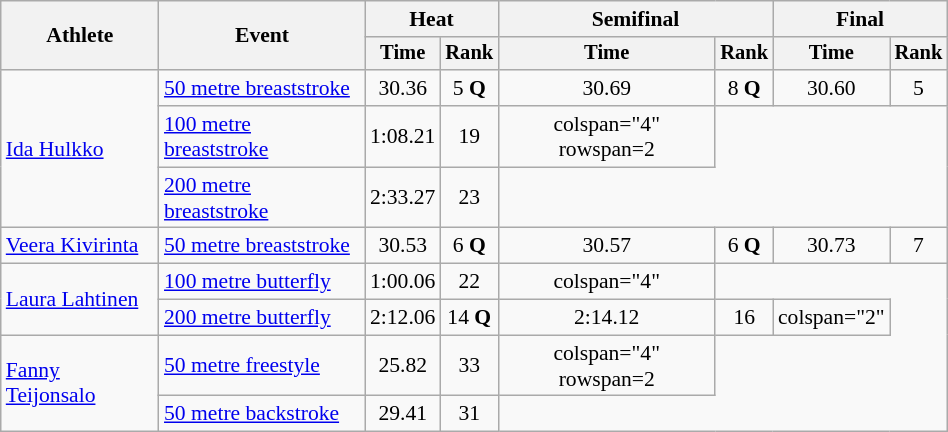<table class="wikitable" style="text-align:center; font-size:90%; width:50%;">
<tr>
<th rowspan="2">Athlete</th>
<th rowspan="2">Event</th>
<th colspan="2">Heat</th>
<th colspan="2">Semifinal</th>
<th colspan="2">Final</th>
</tr>
<tr style="font-size:95%">
<th>Time</th>
<th>Rank</th>
<th>Time</th>
<th>Rank</th>
<th>Time</th>
<th>Rank</th>
</tr>
<tr>
<td align=left rowspan=3><a href='#'>Ida Hulkko</a></td>
<td align=left><a href='#'>50 metre breaststroke</a></td>
<td>30.36</td>
<td>5 <strong>Q</strong></td>
<td>30.69</td>
<td>8 <strong>Q</strong></td>
<td>30.60</td>
<td>5</td>
</tr>
<tr>
<td align=left><a href='#'>100 metre breaststroke</a></td>
<td>1:08.21</td>
<td>19</td>
<td>colspan="4" rowspan=2 </td>
</tr>
<tr align=center>
<td align=left><a href='#'>200 metre breaststroke</a></td>
<td>2:33.27</td>
<td>23</td>
</tr>
<tr>
<td align=left><a href='#'>Veera Kivirinta</a></td>
<td align=left><a href='#'>50 metre breaststroke</a></td>
<td>30.53</td>
<td>6 <strong>Q</strong></td>
<td>30.57</td>
<td>6 <strong>Q</strong></td>
<td>30.73</td>
<td>7</td>
</tr>
<tr>
<td align=left rowspan=2><a href='#'>Laura Lahtinen</a></td>
<td align=left><a href='#'>100 metre butterfly</a></td>
<td>1:00.06</td>
<td>22</td>
<td>colspan="4" </td>
</tr>
<tr>
<td align=left><a href='#'>200 metre butterfly</a></td>
<td>2:12.06</td>
<td>14 <strong>Q</strong></td>
<td>2:14.12</td>
<td>16</td>
<td>colspan="2" </td>
</tr>
<tr>
<td align=left rowspan=2><a href='#'>Fanny Teijonsalo</a></td>
<td align=left><a href='#'>50 metre freestyle</a></td>
<td>25.82</td>
<td>33</td>
<td>colspan="4" rowspan=2 </td>
</tr>
<tr>
<td align=left><a href='#'>50 metre backstroke</a></td>
<td>29.41</td>
<td>31</td>
</tr>
</table>
